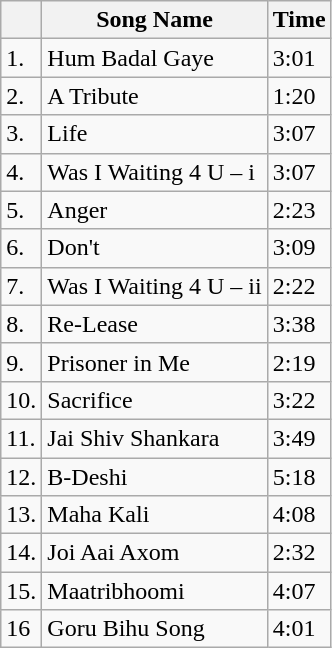<table class="wikitable">
<tr>
<th></th>
<th>Song Name</th>
<th>Time</th>
</tr>
<tr>
<td>1.</td>
<td>Hum Badal Gaye</td>
<td>3:01</td>
</tr>
<tr>
<td>2.</td>
<td>A Tribute</td>
<td>1:20</td>
</tr>
<tr>
<td>3.</td>
<td>Life</td>
<td>3:07</td>
</tr>
<tr>
<td>4.</td>
<td>Was I Waiting 4 U – i</td>
<td>3:07</td>
</tr>
<tr>
<td>5.</td>
<td>Anger</td>
<td>2:23</td>
</tr>
<tr>
<td>6.</td>
<td>Don't</td>
<td>3:09</td>
</tr>
<tr>
<td>7.</td>
<td>Was I Waiting 4 U – ii</td>
<td>2:22</td>
</tr>
<tr>
<td>8.</td>
<td>Re-Lease</td>
<td>3:38</td>
</tr>
<tr>
<td>9.</td>
<td>Prisoner in Me</td>
<td>2:19</td>
</tr>
<tr>
<td>10.</td>
<td>Sacrifice</td>
<td>3:22</td>
</tr>
<tr>
<td>11.</td>
<td>Jai Shiv Shankara</td>
<td>3:49</td>
</tr>
<tr>
<td>12.</td>
<td>B-Deshi</td>
<td>5:18</td>
</tr>
<tr>
<td>13.</td>
<td>Maha Kali</td>
<td>4:08</td>
</tr>
<tr>
<td>14.</td>
<td>Joi Aai Axom</td>
<td>2:32</td>
</tr>
<tr>
<td>15.</td>
<td>Maatribhoomi</td>
<td>4:07</td>
</tr>
<tr>
<td>16</td>
<td>Goru Bihu Song</td>
<td>4:01</td>
</tr>
</table>
